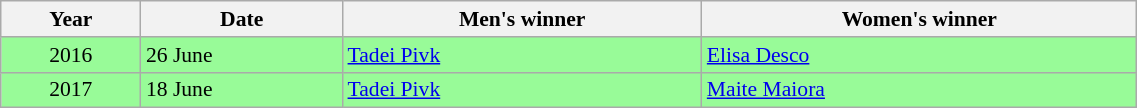<table class="wikitable" width=60% style="font-size:90%; text-align:left;">
<tr>
<th>Year</th>
<th>Date</th>
<th>Men's winner</th>
<th>Women's winner</th>
</tr>
<tr bgcolor=palegreen>
<td align=center>2016</td>
<td>26 June</td>
<td> <a href='#'>Tadei Pivk</a></td>
<td> <a href='#'>Elisa Desco</a></td>
</tr>
<tr bgcolor=palegreen>
<td align=center>2017</td>
<td>18 June</td>
<td> <a href='#'>Tadei Pivk</a></td>
<td> <a href='#'>Maite Maiora</a></td>
</tr>
</table>
